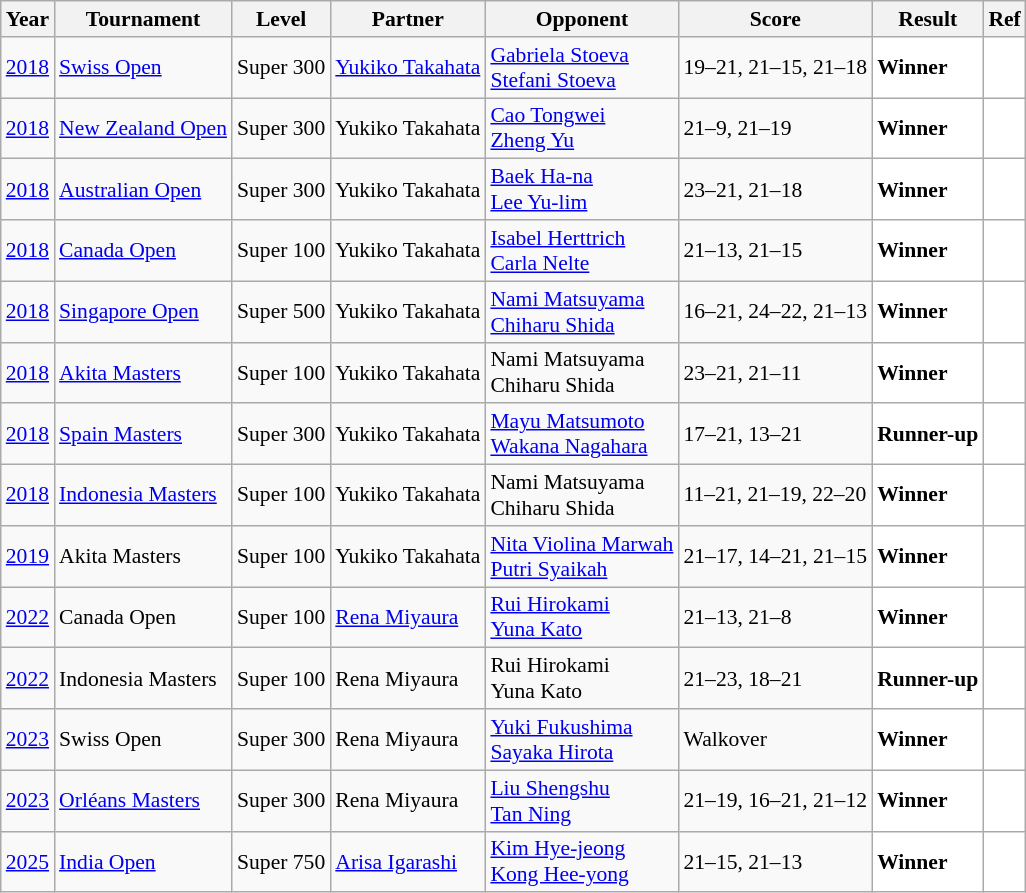<table class="sortable wikitable" style="font-size: 90%;">
<tr>
<th>Year</th>
<th>Tournament</th>
<th>Level</th>
<th>Partner</th>
<th>Opponent</th>
<th>Score</th>
<th>Result</th>
<th>Ref</th>
</tr>
<tr>
<td align="center"><a href='#'>2018</a></td>
<td align="left"><a href='#'>Swiss Open</a></td>
<td align="left">Super 300</td>
<td align="left"> <a href='#'>Yukiko Takahata</a></td>
<td align="left"> <a href='#'>Gabriela Stoeva</a><br> <a href='#'>Stefani Stoeva</a></td>
<td align="left">19–21, 21–15, 21–18</td>
<td style="text-align:left; background:white"> <strong>Winner</strong></td>
<td style="text-align:center; background:white"></td>
</tr>
<tr>
<td align="center"><a href='#'>2018</a></td>
<td align="left"><a href='#'>New Zealand Open</a></td>
<td align="left">Super 300</td>
<td align="left"> Yukiko Takahata</td>
<td align="left"> <a href='#'>Cao Tongwei</a><br> <a href='#'>Zheng Yu</a></td>
<td align="left">21–9, 21–19</td>
<td style="text-align:left; background:white"> <strong>Winner</strong></td>
<td style="text-align:center; background:white"></td>
</tr>
<tr>
<td align="center"><a href='#'>2018</a></td>
<td align="left"><a href='#'>Australian Open</a></td>
<td align="left">Super 300</td>
<td align="left"> Yukiko Takahata</td>
<td align="left"> <a href='#'>Baek Ha-na</a><br> <a href='#'>Lee Yu-lim</a></td>
<td align="left">23–21, 21–18</td>
<td style="text-align:left; background:white"> <strong>Winner</strong></td>
<td style="text-align:center; background:white"></td>
</tr>
<tr>
<td align="center"><a href='#'>2018</a></td>
<td align="left"><a href='#'>Canada Open</a></td>
<td align="left">Super 100</td>
<td align="left"> Yukiko Takahata</td>
<td align="left"> <a href='#'>Isabel Herttrich</a><br> <a href='#'>Carla Nelte</a></td>
<td align="left">21–13, 21–15</td>
<td style="text-align:left; background:white"> <strong>Winner</strong></td>
<td style="text-align:center; background:white"></td>
</tr>
<tr>
<td align="center"><a href='#'>2018</a></td>
<td align="left"><a href='#'>Singapore Open</a></td>
<td align="left">Super 500</td>
<td align="left"> Yukiko Takahata</td>
<td align="left"> <a href='#'>Nami Matsuyama</a><br> <a href='#'>Chiharu Shida</a></td>
<td align="left">16–21, 24–22, 21–13</td>
<td style="text-align:left; background:white"> <strong>Winner</strong></td>
<td style="text-align:center; background:white"></td>
</tr>
<tr>
<td align="center"><a href='#'>2018</a></td>
<td align="left"><a href='#'>Akita Masters</a></td>
<td align="left">Super 100</td>
<td align="left"> Yukiko Takahata</td>
<td align="left"> Nami Matsuyama<br> Chiharu Shida</td>
<td align="left">23–21, 21–11</td>
<td style="text-align:left; background:white"> <strong>Winner</strong></td>
<td style="text-align:center; background:white"></td>
</tr>
<tr>
<td align="center"><a href='#'>2018</a></td>
<td align="left"><a href='#'>Spain Masters</a></td>
<td align="left">Super 300</td>
<td align="left"> Yukiko Takahata</td>
<td align="left"> <a href='#'>Mayu Matsumoto</a><br> <a href='#'>Wakana Nagahara</a></td>
<td align="left">17–21, 13–21</td>
<td style="text-align:left; background:white"> <strong>Runner-up</strong></td>
<td style="text-align:center; background:white"></td>
</tr>
<tr>
<td align="center"><a href='#'>2018</a></td>
<td align="left"><a href='#'>Indonesia Masters</a></td>
<td align="left">Super 100</td>
<td align="left"> Yukiko Takahata</td>
<td align="left"> Nami Matsuyama<br> Chiharu Shida</td>
<td align="left">11–21, 21–19, 22–20</td>
<td style="text-align:left; background:white"> <strong>Winner</strong></td>
<td style="text-align:center; background:white"></td>
</tr>
<tr>
<td align="center"><a href='#'>2019</a></td>
<td align="left">Akita Masters</td>
<td align="left">Super 100</td>
<td align="left"> Yukiko Takahata</td>
<td align="left"> <a href='#'>Nita Violina Marwah</a><br> <a href='#'>Putri Syaikah</a></td>
<td align="left">21–17, 14–21, 21–15</td>
<td style="text-align:left; background:white"> <strong>Winner</strong></td>
<td style="text-align:center; background:white"></td>
</tr>
<tr>
<td align="center"><a href='#'>2022</a></td>
<td align="left">Canada Open</td>
<td align="left">Super 100</td>
<td align="left"> <a href='#'>Rena Miyaura</a></td>
<td align="left"> <a href='#'>Rui Hirokami</a><br> <a href='#'>Yuna Kato</a></td>
<td align="left">21–13, 21–8</td>
<td style="text-align:left; background:white "> <strong>Winner</strong></td>
<td style="text-align:center; background:white"></td>
</tr>
<tr>
<td align="center"><a href='#'>2022</a></td>
<td align="left">Indonesia Masters</td>
<td align="left">Super 100</td>
<td align="left"> Rena Miyaura</td>
<td align="left"> Rui Hirokami<br> Yuna Kato</td>
<td align="left">21–23, 18–21</td>
<td style="text-align:left; background:white"> <strong>Runner-up</strong></td>
<td style="text-align:center; background:white"></td>
</tr>
<tr>
<td align="center"><a href='#'>2023</a></td>
<td align="left">Swiss Open</td>
<td align="left">Super 300</td>
<td align="left"> Rena Miyaura</td>
<td align="left"> <a href='#'>Yuki Fukushima</a><br> <a href='#'>Sayaka Hirota</a></td>
<td align="left">Walkover</td>
<td style="text-align:left; background:white"> <strong>Winner</strong></td>
<td style="text-align:center; background:white"></td>
</tr>
<tr>
<td align="center"><a href='#'>2023</a></td>
<td align="left"><a href='#'>Orléans Masters</a></td>
<td align="left">Super 300</td>
<td align="left"> Rena Miyaura</td>
<td align="left"> <a href='#'>Liu Shengshu</a><br> <a href='#'>Tan Ning</a></td>
<td align="left">21–19, 16–21, 21–12</td>
<td style="text-align:left; background:white"> <strong>Winner</strong></td>
<td style="text-align:center; background:white"></td>
</tr>
<tr>
<td align="center"><a href='#'>2025</a></td>
<td align="left"><a href='#'>India Open</a></td>
<td align="left">Super 750</td>
<td align="left"> <a href='#'>Arisa Igarashi</a></td>
<td align="left"> <a href='#'>Kim Hye-jeong</a><br> <a href='#'>Kong Hee-yong</a></td>
<td align="left">21–15, 21–13</td>
<td style="text-align:left; background:white"> <strong>Winner</strong></td>
<td style="text-align:center; background:white"></td>
</tr>
</table>
